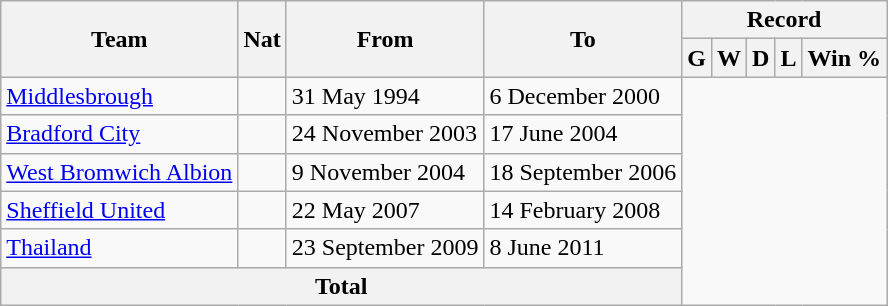<table class="wikitable" style="text-align:center">
<tr>
<th rowspan="2">Team</th>
<th rowspan="2">Nat</th>
<th rowspan="2">From</th>
<th rowspan="2">To</th>
<th colspan="5">Record</th>
</tr>
<tr>
<th>G</th>
<th>W</th>
<th>D</th>
<th>L</th>
<th>Win %</th>
</tr>
<tr>
<td align=left><a href='#'>Middlesbrough</a></td>
<td></td>
<td align=left>31 May 1994</td>
<td align=left>6 December 2000<br></td>
</tr>
<tr>
<td align=left><a href='#'>Bradford City</a></td>
<td></td>
<td align=left>24 November 2003</td>
<td align=left>17 June 2004<br></td>
</tr>
<tr>
<td align=left><a href='#'>West Bromwich Albion</a></td>
<td></td>
<td align=left>9 November 2004</td>
<td align=left>18 September 2006<br></td>
</tr>
<tr>
<td align=left><a href='#'>Sheffield United</a></td>
<td></td>
<td align=left>22 May 2007</td>
<td align=left>14 February 2008<br></td>
</tr>
<tr>
<td align=left><a href='#'>Thailand</a></td>
<td></td>
<td align=left>23 September 2009</td>
<td align=left>8 June 2011<br></td>
</tr>
<tr>
<th colspan="4">Total<br></th>
</tr>
</table>
